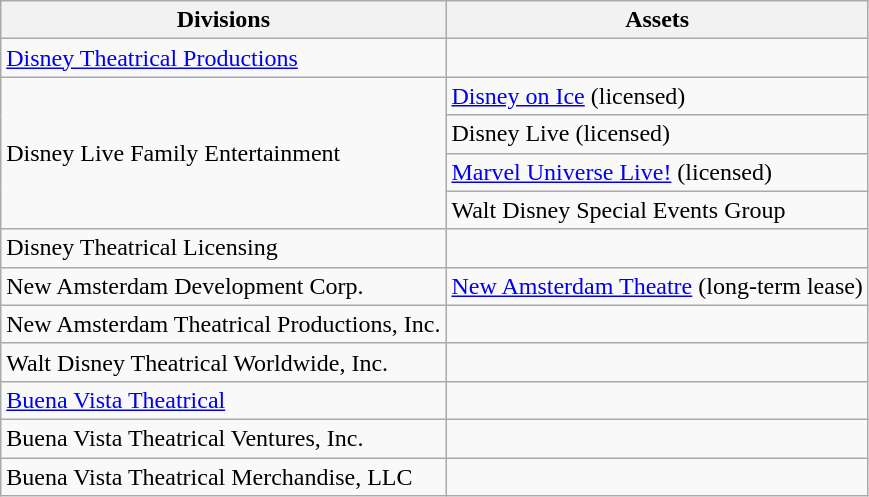<table class="wikitable">
<tr>
<th>Divisions</th>
<th>Assets</th>
</tr>
<tr>
<td><a href='#'>Disney Theatrical Productions</a></td>
<td></td>
</tr>
<tr>
<td rowspan="4">Disney Live Family Entertainment</td>
<td><a href='#'>Disney on Ice</a> (licensed)</td>
</tr>
<tr>
<td>Disney Live (licensed)</td>
</tr>
<tr>
<td><a href='#'>Marvel Universe Live!</a> (licensed)</td>
</tr>
<tr>
<td>Walt Disney Special Events Group</td>
</tr>
<tr>
<td>Disney Theatrical Licensing</td>
<td></td>
</tr>
<tr>
<td>New Amsterdam Development Corp.</td>
<td><a href='#'>New Amsterdam Theatre</a> (long-term lease)</td>
</tr>
<tr>
<td>New Amsterdam Theatrical Productions, Inc.</td>
<td></td>
</tr>
<tr>
<td>Walt Disney Theatrical Worldwide, Inc.</td>
<td></td>
</tr>
<tr>
<td><a href='#'>Buena Vista Theatrical</a></td>
<td></td>
</tr>
<tr>
<td>Buena Vista Theatrical Ventures, Inc.</td>
<td></td>
</tr>
<tr>
<td>Buena Vista Theatrical Merchandise, LLC</td>
<td></td>
</tr>
</table>
